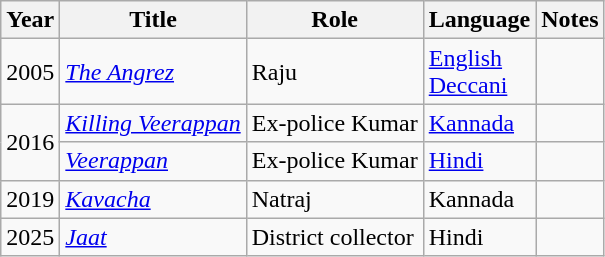<table class="wikitable">
<tr>
<th>Year</th>
<th>Title</th>
<th>Role</th>
<th>Language</th>
<th>Notes</th>
</tr>
<tr>
<td>2005</td>
<td><em><a href='#'>The Angrez</a></em></td>
<td>Raju</td>
<td><a href='#'>English</a><br><a href='#'>Deccani</a></td>
<td></td>
</tr>
<tr>
<td rowspan="2">2016</td>
<td><em><a href='#'>Killing Veerappan</a></em></td>
<td>Ex-police Kumar</td>
<td><a href='#'>Kannada</a></td>
<td></td>
</tr>
<tr>
<td><em><a href='#'>Veerappan</a></em></td>
<td>Ex-police Kumar</td>
<td><a href='#'>Hindi</a></td>
<td></td>
</tr>
<tr>
<td>2019</td>
<td><em><a href='#'>Kavacha</a></em></td>
<td>Natraj</td>
<td>Kannada</td>
<td></td>
</tr>
<tr>
<td>2025</td>
<td><em><a href='#'>Jaat</a></em></td>
<td>District collector</td>
<td>Hindi</td>
<td></td>
</tr>
</table>
